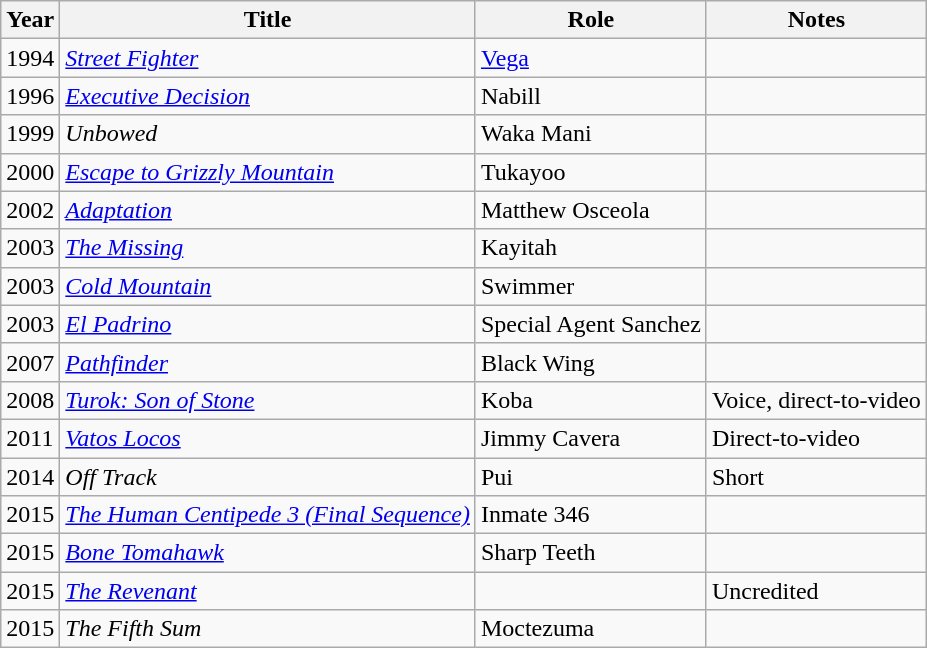<table class="wikitable sortable">
<tr>
<th>Year</th>
<th>Title</th>
<th>Role</th>
<th>Notes</th>
</tr>
<tr>
<td>1994</td>
<td><em><a href='#'>Street Fighter</a></em></td>
<td><a href='#'>Vega</a></td>
<td></td>
</tr>
<tr>
<td>1996</td>
<td><em><a href='#'>Executive Decision</a></em></td>
<td>Nabill</td>
<td></td>
</tr>
<tr>
<td>1999</td>
<td><em>Unbowed</em></td>
<td>Waka Mani</td>
<td></td>
</tr>
<tr>
<td>2000</td>
<td><em><a href='#'>Escape to Grizzly Mountain</a></em></td>
<td>Tukayoo</td>
<td></td>
</tr>
<tr>
<td>2002</td>
<td><em><a href='#'>Adaptation</a></em></td>
<td>Matthew Osceola</td>
<td></td>
</tr>
<tr>
<td>2003</td>
<td><em><a href='#'>The Missing</a></em></td>
<td>Kayitah</td>
<td></td>
</tr>
<tr>
<td>2003</td>
<td><em><a href='#'>Cold Mountain</a></em></td>
<td>Swimmer</td>
<td></td>
</tr>
<tr>
<td>2003</td>
<td><em><a href='#'>El Padrino</a></em></td>
<td>Special Agent Sanchez</td>
<td></td>
</tr>
<tr>
<td>2007</td>
<td><em><a href='#'>Pathfinder</a></em></td>
<td>Black Wing</td>
<td></td>
</tr>
<tr>
<td>2008</td>
<td><em><a href='#'>Turok: Son of Stone</a></em></td>
<td>Koba</td>
<td>Voice, direct-to-video</td>
</tr>
<tr>
<td>2011</td>
<td><em><a href='#'>Vatos Locos</a></em></td>
<td>Jimmy Cavera</td>
<td>Direct-to-video</td>
</tr>
<tr>
<td>2014</td>
<td><em>Off Track</em></td>
<td>Pui</td>
<td>Short</td>
</tr>
<tr>
<td>2015</td>
<td><em><a href='#'>The Human Centipede 3 (Final Sequence)</a></em></td>
<td>Inmate 346</td>
<td></td>
</tr>
<tr>
<td>2015</td>
<td><em><a href='#'>Bone Tomahawk</a></em></td>
<td>Sharp Teeth</td>
<td></td>
</tr>
<tr>
<td>2015</td>
<td><em><a href='#'>The Revenant</a></em></td>
<td></td>
<td>Uncredited</td>
</tr>
<tr>
<td>2015</td>
<td><em>The Fifth Sum</em></td>
<td>Moctezuma</td>
<td></td>
</tr>
</table>
